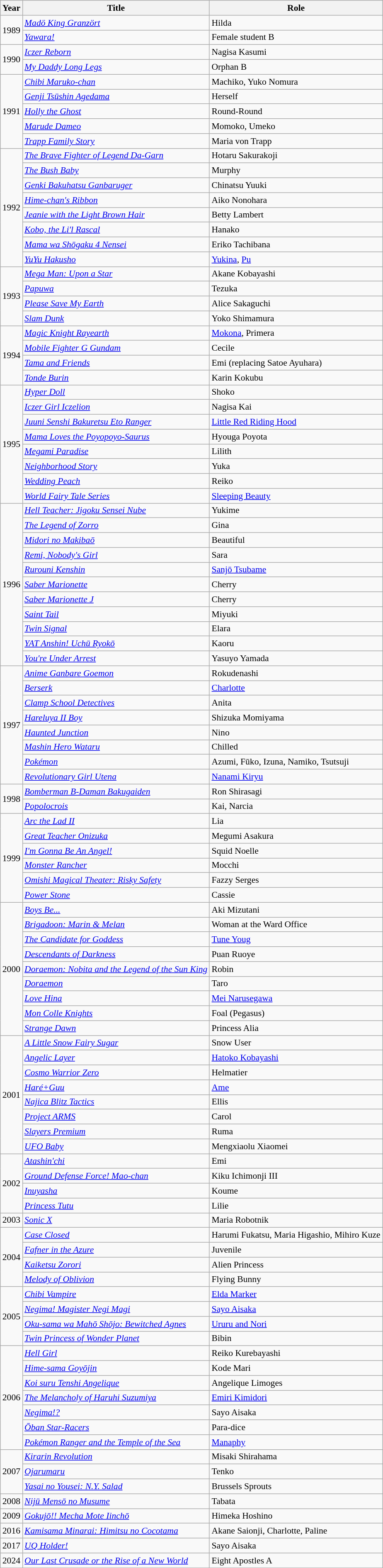<table class="wikitable" style="font-size: 90%;">
<tr>
<th>Year</th>
<th>Title</th>
<th>Role</th>
</tr>
<tr>
<td rowspan="2">1989</td>
<td><em><a href='#'>Madö King Granzört</a></em></td>
<td>Hilda</td>
</tr>
<tr>
<td><em><a href='#'>Yawara!</a></em></td>
<td>Female student B</td>
</tr>
<tr>
<td rowspan="2">1990</td>
<td><em><a href='#'>Iczer Reborn</a></em></td>
<td>Nagisa Kasumi</td>
</tr>
<tr>
<td><em><a href='#'>My Daddy Long Legs</a></em></td>
<td>Orphan B</td>
</tr>
<tr>
<td rowspan="5">1991</td>
<td><em><a href='#'>Chibi Maruko-chan</a></em></td>
<td>Machiko, Yuko Nomura</td>
</tr>
<tr>
<td><em><a href='#'>Genji Tsūshin Agedama</a></em></td>
<td>Herself</td>
</tr>
<tr>
<td><em><a href='#'>Holly the Ghost</a></em></td>
<td>Round-Round</td>
</tr>
<tr>
<td><em><a href='#'>Marude Dameo</a></em></td>
<td>Momoko, Umeko</td>
</tr>
<tr>
<td><em><a href='#'>Trapp Family Story</a></em></td>
<td>Maria von Trapp</td>
</tr>
<tr>
<td rowspan="8">1992</td>
<td><em><a href='#'>The Brave Fighter of Legend Da-Garn</a></em></td>
<td>Hotaru Sakurakoji</td>
</tr>
<tr>
<td><em><a href='#'>The Bush Baby</a></em></td>
<td>Murphy</td>
</tr>
<tr>
<td><em><a href='#'>Genki Bakuhatsu Ganbaruger</a></em></td>
<td>Chinatsu Yuuki</td>
</tr>
<tr>
<td><em><a href='#'>Hime-chan's Ribbon</a></em></td>
<td>Aiko Nonohara</td>
</tr>
<tr>
<td><em><a href='#'>Jeanie with the Light Brown Hair</a></em></td>
<td>Betty Lambert</td>
</tr>
<tr>
<td><em><a href='#'>Kobo, the Li'l Rascal</a></em></td>
<td>Hanako</td>
</tr>
<tr>
<td><em><a href='#'>Mama wa Shōgaku 4 Nensei</a></em></td>
<td>Eriko Tachibana</td>
</tr>
<tr>
<td><em><a href='#'>YuYu Hakusho</a></em></td>
<td><a href='#'>Yukina</a>, <a href='#'>Pu</a></td>
</tr>
<tr>
<td rowspan="4">1993</td>
<td><em><a href='#'>Mega Man: Upon a Star</a></em></td>
<td>Akane Kobayashi</td>
</tr>
<tr>
<td><em><a href='#'>Papuwa</a></em></td>
<td>Tezuka</td>
</tr>
<tr>
<td><em><a href='#'>Please Save My Earth</a></em></td>
<td>Alice Sakaguchi</td>
</tr>
<tr>
<td><em><a href='#'>Slam Dunk</a></em></td>
<td>Yoko Shimamura</td>
</tr>
<tr>
<td rowspan="4">1994</td>
<td><em><a href='#'>Magic Knight Rayearth</a></em></td>
<td><a href='#'>Mokona</a>, Primera</td>
</tr>
<tr>
<td><em><a href='#'>Mobile Fighter G Gundam</a></em></td>
<td>Cecile</td>
</tr>
<tr>
<td><em><a href='#'>Tama and Friends</a></em></td>
<td>Emi (replacing Satoe Ayuhara)</td>
</tr>
<tr>
<td><em><a href='#'>Tonde Burin</a></em></td>
<td>Karin Kokubu</td>
</tr>
<tr>
<td rowspan="8">1995</td>
<td><em><a href='#'>Hyper Doll</a></em></td>
<td>Shoko</td>
</tr>
<tr>
<td><em><a href='#'>Iczer Girl Iczelion</a></em></td>
<td>Nagisa Kai</td>
</tr>
<tr>
<td><em><a href='#'>Juuni Senshi Bakuretsu Eto Ranger</a></em></td>
<td><a href='#'>Little Red Riding Hood</a></td>
</tr>
<tr>
<td><em><a href='#'>Mama Loves the Poyopoyo-Saurus</a></em></td>
<td>Hyouga Poyota</td>
</tr>
<tr>
<td><em><a href='#'>Megami Paradise</a></em></td>
<td>Lilith</td>
</tr>
<tr>
<td><em><a href='#'>Neighborhood Story</a></em></td>
<td>Yuka</td>
</tr>
<tr>
<td><em><a href='#'>Wedding Peach</a></em></td>
<td>Reiko</td>
</tr>
<tr>
<td><em><a href='#'>World Fairy Tale Series</a></em></td>
<td><a href='#'>Sleeping Beauty</a></td>
</tr>
<tr>
<td rowspan="11">1996</td>
<td><em><a href='#'>Hell Teacher: Jigoku Sensei Nube</a></em></td>
<td>Yukime</td>
</tr>
<tr>
<td><em><a href='#'>The Legend of Zorro</a></em></td>
<td>Gina</td>
</tr>
<tr>
<td><em><a href='#'>Midori no Makibaō</a></em></td>
<td>Beautiful</td>
</tr>
<tr>
<td><em><a href='#'>Remi, Nobody's Girl</a></em></td>
<td>Sara</td>
</tr>
<tr>
<td><em><a href='#'>Rurouni Kenshin</a></em></td>
<td><a href='#'>Sanjō Tsubame</a></td>
</tr>
<tr>
<td><em><a href='#'>Saber Marionette</a></em></td>
<td>Cherry</td>
</tr>
<tr>
<td><em><a href='#'>Saber Marionette J</a></em></td>
<td>Cherry</td>
</tr>
<tr>
<td><em><a href='#'>Saint Tail</a></em></td>
<td>Miyuki</td>
</tr>
<tr>
<td><em><a href='#'>Twin Signal</a></em></td>
<td>Elara</td>
</tr>
<tr>
<td><em><a href='#'>YAT Anshin! Uchū Ryokō</a></em></td>
<td>Kaoru</td>
</tr>
<tr>
<td><em><a href='#'>You're Under Arrest</a></em></td>
<td>Yasuyo Yamada</td>
</tr>
<tr>
<td rowspan="8">1997</td>
<td><em><a href='#'>Anime Ganbare Goemon</a></em></td>
<td>Rokudenashi</td>
</tr>
<tr>
<td><em><a href='#'>Berserk</a></em></td>
<td><a href='#'>Charlotte</a></td>
</tr>
<tr>
<td><em><a href='#'>Clamp School Detectives</a></em></td>
<td>Anita</td>
</tr>
<tr>
<td><em><a href='#'>Hareluya II Boy</a></em></td>
<td>Shizuka Momiyama</td>
</tr>
<tr>
<td><em><a href='#'>Haunted Junction</a></em></td>
<td>Nino</td>
</tr>
<tr>
<td><em><a href='#'>Mashin Hero Wataru</a></em></td>
<td>Chilled</td>
</tr>
<tr>
<td><em><a href='#'>Pokémon</a></em></td>
<td>Azumi, Fūko, Izuna, Namiko, Tsutsuji</td>
</tr>
<tr>
<td><em><a href='#'>Revolutionary Girl Utena</a></em></td>
<td><a href='#'>Nanami Kiryu</a></td>
</tr>
<tr>
<td rowspan="2">1998</td>
<td><em><a href='#'>Bomberman B-Daman Bakugaiden</a></em></td>
<td>Ron Shirasagi</td>
</tr>
<tr>
<td><em><a href='#'>Popolocrois</a></em></td>
<td>Kai, Narcia</td>
</tr>
<tr>
<td rowspan="6">1999</td>
<td><em><a href='#'>Arc the Lad II</a></em></td>
<td>Lia</td>
</tr>
<tr>
<td><em><a href='#'>Great Teacher Onizuka</a></em></td>
<td>Megumi Asakura</td>
</tr>
<tr>
<td><em><a href='#'>I'm Gonna Be An Angel!</a></em></td>
<td>Squid Noelle</td>
</tr>
<tr>
<td><em><a href='#'>Monster Rancher</a></em></td>
<td>Mocchi</td>
</tr>
<tr>
<td><em><a href='#'>Omishi Magical Theater: Risky Safety</a></em></td>
<td>Fazzy Serges</td>
</tr>
<tr>
<td><em><a href='#'>Power Stone</a></em></td>
<td>Cassie</td>
</tr>
<tr>
<td rowspan="9">2000</td>
<td><em><a href='#'>Boys Be...</a></em></td>
<td>Aki Mizutani</td>
</tr>
<tr>
<td><em><a href='#'>Brigadoon: Marin & Melan</a></em></td>
<td>Woman at the Ward Office</td>
</tr>
<tr>
<td><em><a href='#'>The Candidate for Goddess</a></em></td>
<td><a href='#'>Tune Youg</a></td>
</tr>
<tr>
<td><em><a href='#'>Descendants of Darkness</a></em></td>
<td>Puan Ruoye</td>
</tr>
<tr>
<td><em><a href='#'>Doraemon: Nobita and the Legend of the Sun King</a></em></td>
<td>Robin</td>
</tr>
<tr>
<td><em><a href='#'>Doraemon</a></em></td>
<td>Taro</td>
</tr>
<tr>
<td><em><a href='#'>Love Hina</a></em></td>
<td><a href='#'>Mei Narusegawa</a></td>
</tr>
<tr>
<td><em><a href='#'>Mon Colle Knights</a></em></td>
<td>Foal (Pegasus)</td>
</tr>
<tr>
<td><em><a href='#'>Strange Dawn</a></em></td>
<td>Princess Alia</td>
</tr>
<tr>
<td rowspan="8">2001</td>
<td><em><a href='#'>A Little Snow Fairy Sugar</a></em></td>
<td>Snow User</td>
</tr>
<tr>
<td><em><a href='#'>Angelic Layer</a></em></td>
<td><a href='#'>Hatoko Kobayashi</a></td>
</tr>
<tr>
<td><em><a href='#'>Cosmo Warrior Zero</a></em></td>
<td>Helmatier</td>
</tr>
<tr>
<td><em><a href='#'>Haré+Guu</a></em></td>
<td><a href='#'>Ame</a></td>
</tr>
<tr>
<td><em><a href='#'>Najica Blitz Tactics</a></em></td>
<td>Ellis</td>
</tr>
<tr>
<td><em><a href='#'>Project ARMS</a></em></td>
<td>Carol</td>
</tr>
<tr>
<td><em><a href='#'>Slayers Premium</a></em></td>
<td>Ruma</td>
</tr>
<tr>
<td><em><a href='#'>UFO Baby</a></em></td>
<td>Mengxiaolu Xiaomei</td>
</tr>
<tr>
<td rowspan="4">2002</td>
<td><em><a href='#'>Atashin'chi</a></em></td>
<td>Emi</td>
</tr>
<tr>
<td><em><a href='#'>Ground Defense Force! Mao-chan</a></em></td>
<td>Kiku Ichimonji III</td>
</tr>
<tr>
<td><em><a href='#'>Inuyasha</a></em></td>
<td>Koume</td>
</tr>
<tr>
<td><em><a href='#'>Princess Tutu</a></em></td>
<td>Lilie</td>
</tr>
<tr>
<td>2003</td>
<td><em><a href='#'>Sonic X</a></em></td>
<td>Maria Robotnik</td>
</tr>
<tr>
<td rowspan="4">2004</td>
<td><em><a href='#'>Case Closed</a></em></td>
<td>Harumi Fukatsu, Maria Higashio, Mihiro Kuze</td>
</tr>
<tr>
<td><em><a href='#'>Fafner in the Azure</a></em></td>
<td>Juvenile</td>
</tr>
<tr>
<td><em><a href='#'>Kaiketsu Zorori</a></em></td>
<td>Alien Princess</td>
</tr>
<tr>
<td><em><a href='#'>Melody of Oblivion</a></em></td>
<td>Flying Bunny</td>
</tr>
<tr>
<td rowspan="4">2005</td>
<td><em><a href='#'>Chibi Vampire</a></em></td>
<td><a href='#'>Elda Marker</a></td>
</tr>
<tr>
<td><em><a href='#'>Negima! Magister Negi Magi</a></em></td>
<td><a href='#'>Sayo Aisaka</a></td>
</tr>
<tr>
<td><em><a href='#'>Oku-sama wa Mahō Shōjo: Bewitched Agnes</a></em></td>
<td><a href='#'>Ururu and Nori</a></td>
</tr>
<tr>
<td><em><a href='#'>Twin Princess of Wonder Planet</a></em></td>
<td>Bibin</td>
</tr>
<tr>
<td rowspan="7">2006</td>
<td><em><a href='#'>Hell Girl</a></em></td>
<td>Reiko Kurebayashi</td>
</tr>
<tr>
<td><em><a href='#'>Hime-sama Goyōjin</a></em></td>
<td>Kode Mari</td>
</tr>
<tr>
<td><em><a href='#'>Koi suru Tenshi Angelique</a></em></td>
<td>Angelique Limoges</td>
</tr>
<tr>
<td><em><a href='#'>The Melancholy of Haruhi Suzumiya</a></em></td>
<td><a href='#'>Emiri Kimidori</a></td>
</tr>
<tr>
<td><em><a href='#'>Negima!?</a></em></td>
<td>Sayo Aisaka</td>
</tr>
<tr>
<td><em><a href='#'>Ōban Star-Racers</a></em></td>
<td>Para-dice</td>
</tr>
<tr>
<td><em><a href='#'>Pokémon Ranger and the Temple of the Sea</a></em></td>
<td><a href='#'>Manaphy</a></td>
</tr>
<tr>
<td rowspan="3">2007</td>
<td><em><a href='#'>Kirarin Revolution</a></em></td>
<td>Misaki Shirahama</td>
</tr>
<tr>
<td><em><a href='#'>Ojarumaru</a></em></td>
<td>Tenko</td>
</tr>
<tr>
<td><em><a href='#'>Yasai no Yousei: N.Y. Salad</a></em></td>
<td>Brussels Sprouts</td>
</tr>
<tr>
<td>2008</td>
<td><em><a href='#'>Nijū Mensō no Musume</a></em></td>
<td>Tabata</td>
</tr>
<tr>
<td>2009</td>
<td><em><a href='#'>Gokujō!! Mecha Mote Iinchō</a></em></td>
<td>Himeka Hoshino</td>
</tr>
<tr>
<td>2016</td>
<td><em><a href='#'>Kamisama Minarai: Himitsu no Cocotama</a></em></td>
<td>Akane Saionji, Charlotte, Paline</td>
</tr>
<tr>
<td>2017</td>
<td><em><a href='#'>UQ Holder!</a></em></td>
<td>Sayo Aisaka</td>
</tr>
<tr>
<td>2024</td>
<td><em><a href='#'>Our Last Crusade or the Rise of a New World</a></em></td>
<td>Eight Apostles A</td>
</tr>
</table>
